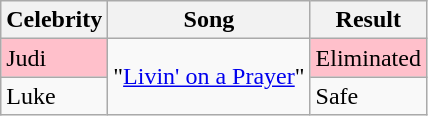<table class="wikitable sortable collapsed">
<tr>
<th>Celebrity</th>
<th>Song</th>
<th>Result</th>
</tr>
<tr>
<td style="background:pink;">Judi</td>
<td rowspan=2>"<a href='#'>Livin' on a Prayer</a>"</td>
<td style="background:pink;">Eliminated</td>
</tr>
<tr>
<td>Luke</td>
<td>Safe</td>
</tr>
</table>
